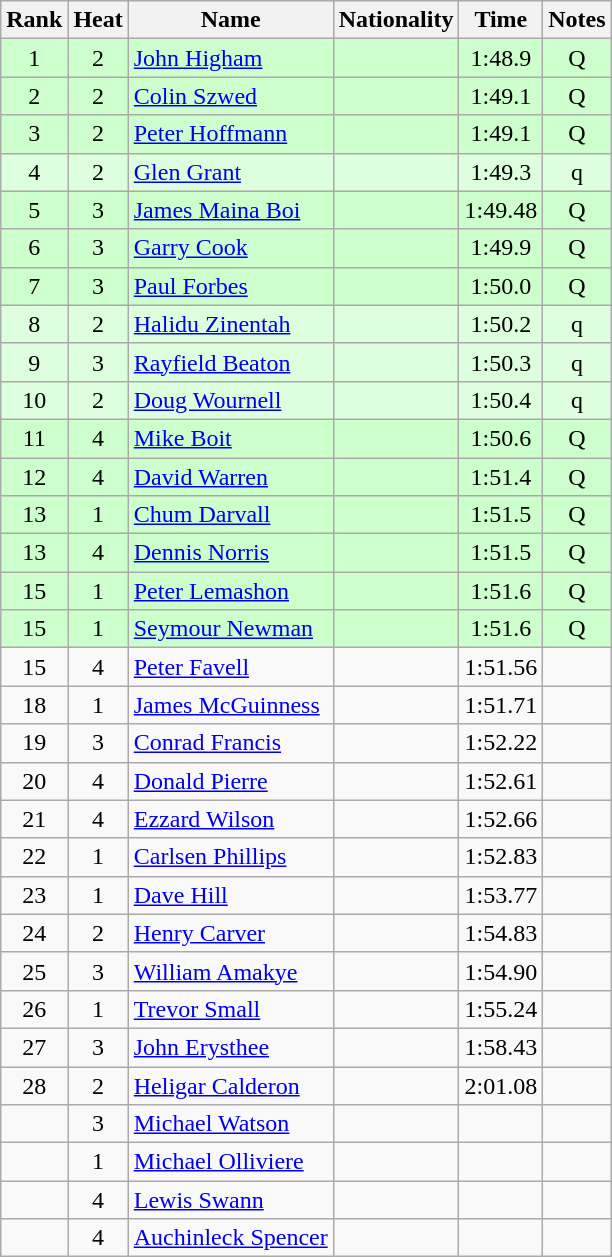<table class="wikitable sortable" style="text-align:center">
<tr>
<th>Rank</th>
<th>Heat</th>
<th>Name</th>
<th>Nationality</th>
<th>Time</th>
<th>Notes</th>
</tr>
<tr bgcolor=ccffcc>
<td>1</td>
<td>2</td>
<td align=left><a href='#'>John Higham</a></td>
<td align=left></td>
<td>1:48.9</td>
<td>Q</td>
</tr>
<tr bgcolor=ccffcc>
<td>2</td>
<td>2</td>
<td align=left><a href='#'>Colin Szwed</a></td>
<td align=left></td>
<td>1:49.1</td>
<td>Q</td>
</tr>
<tr bgcolor=ccffcc>
<td>3</td>
<td>2</td>
<td align=left><a href='#'>Peter Hoffmann</a></td>
<td align=left></td>
<td>1:49.1</td>
<td>Q</td>
</tr>
<tr bgcolor=ddffdd>
<td>4</td>
<td>2</td>
<td align=left><a href='#'>Glen Grant</a></td>
<td align=left></td>
<td>1:49.3</td>
<td>q</td>
</tr>
<tr bgcolor=ccffcc>
<td>5</td>
<td>3</td>
<td align=left><a href='#'>James Maina Boi</a></td>
<td align=left></td>
<td>1:49.48</td>
<td>Q</td>
</tr>
<tr bgcolor=ccffcc>
<td>6</td>
<td>3</td>
<td align=left><a href='#'>Garry Cook</a></td>
<td align=left></td>
<td>1:49.9</td>
<td>Q</td>
</tr>
<tr bgcolor=ccffcc>
<td>7</td>
<td>3</td>
<td align=left><a href='#'>Paul Forbes</a></td>
<td align=left></td>
<td>1:50.0</td>
<td>Q</td>
</tr>
<tr bgcolor=ddffdd>
<td>8</td>
<td>2</td>
<td align=left><a href='#'>Halidu Zinentah</a></td>
<td align=left></td>
<td>1:50.2</td>
<td>q</td>
</tr>
<tr bgcolor=ddffdd>
<td>9</td>
<td>3</td>
<td align=left><a href='#'>Rayfield Beaton</a></td>
<td align=left></td>
<td>1:50.3</td>
<td>q</td>
</tr>
<tr bgcolor=ddffdd>
<td>10</td>
<td>2</td>
<td align=left><a href='#'>Doug Wournell</a></td>
<td align=left></td>
<td>1:50.4</td>
<td>q</td>
</tr>
<tr bgcolor=ccffcc>
<td>11</td>
<td>4</td>
<td align=left><a href='#'>Mike Boit</a></td>
<td align=left></td>
<td>1:50.6</td>
<td>Q</td>
</tr>
<tr bgcolor=ccffcc>
<td>12</td>
<td>4</td>
<td align=left><a href='#'>David Warren</a></td>
<td align=left></td>
<td>1:51.4</td>
<td>Q</td>
</tr>
<tr bgcolor=ccffcc>
<td>13</td>
<td>1</td>
<td align=left><a href='#'>Chum Darvall</a></td>
<td align=left></td>
<td>1:51.5</td>
<td>Q</td>
</tr>
<tr bgcolor=ccffcc>
<td>13</td>
<td>4</td>
<td align=left><a href='#'>Dennis Norris</a></td>
<td align=left></td>
<td>1:51.5</td>
<td>Q</td>
</tr>
<tr bgcolor=ccffcc>
<td>15</td>
<td>1</td>
<td align=left><a href='#'>Peter Lemashon</a></td>
<td align=left></td>
<td>1:51.6</td>
<td>Q</td>
</tr>
<tr bgcolor=ccffcc>
<td>15</td>
<td>1</td>
<td align=left><a href='#'>Seymour Newman</a></td>
<td align=left></td>
<td>1:51.6</td>
<td>Q</td>
</tr>
<tr>
<td>15</td>
<td>4</td>
<td align=left><a href='#'>Peter Favell</a></td>
<td align=left></td>
<td>1:51.56</td>
<td></td>
</tr>
<tr>
<td>18</td>
<td>1</td>
<td align=left><a href='#'>James McGuinness</a></td>
<td align=left></td>
<td>1:51.71</td>
<td></td>
</tr>
<tr>
<td>19</td>
<td>3</td>
<td align=left><a href='#'>Conrad Francis</a></td>
<td align=left></td>
<td>1:52.22</td>
<td></td>
</tr>
<tr>
<td>20</td>
<td>4</td>
<td align=left><a href='#'>Donald Pierre</a></td>
<td align=left></td>
<td>1:52.61</td>
<td></td>
</tr>
<tr>
<td>21</td>
<td>4</td>
<td align=left><a href='#'>Ezzard Wilson</a></td>
<td align=left></td>
<td>1:52.66</td>
<td></td>
</tr>
<tr>
<td>22</td>
<td>1</td>
<td align=left><a href='#'>Carlsen Phillips</a></td>
<td align=left></td>
<td>1:52.83</td>
<td></td>
</tr>
<tr>
<td>23</td>
<td>1</td>
<td align=left><a href='#'>Dave Hill</a></td>
<td align=left></td>
<td>1:53.77</td>
<td></td>
</tr>
<tr>
<td>24</td>
<td>2</td>
<td align=left><a href='#'>Henry Carver</a></td>
<td align=left></td>
<td>1:54.83</td>
<td></td>
</tr>
<tr>
<td>25</td>
<td>3</td>
<td align=left><a href='#'>William Amakye</a></td>
<td align=left></td>
<td>1:54.90</td>
<td></td>
</tr>
<tr>
<td>26</td>
<td>1</td>
<td align=left><a href='#'>Trevor Small</a></td>
<td align=left></td>
<td>1:55.24</td>
<td></td>
</tr>
<tr>
<td>27</td>
<td>3</td>
<td align=left><a href='#'>John Erysthee</a></td>
<td align=left></td>
<td>1:58.43</td>
<td></td>
</tr>
<tr>
<td>28</td>
<td>2</td>
<td align=left><a href='#'>Heligar Calderon</a></td>
<td align=left></td>
<td>2:01.08</td>
<td></td>
</tr>
<tr>
<td></td>
<td>3</td>
<td align=left><a href='#'>Michael Watson</a></td>
<td align=left></td>
<td></td>
<td></td>
</tr>
<tr>
<td></td>
<td>1</td>
<td align=left><a href='#'>Michael Olliviere</a></td>
<td align=left></td>
<td></td>
<td></td>
</tr>
<tr>
<td></td>
<td>4</td>
<td align=left><a href='#'>Lewis Swann</a></td>
<td align=left></td>
<td></td>
<td></td>
</tr>
<tr>
<td></td>
<td>4</td>
<td align=left><a href='#'>Auchinleck Spencer</a></td>
<td align=left></td>
<td></td>
<td></td>
</tr>
</table>
